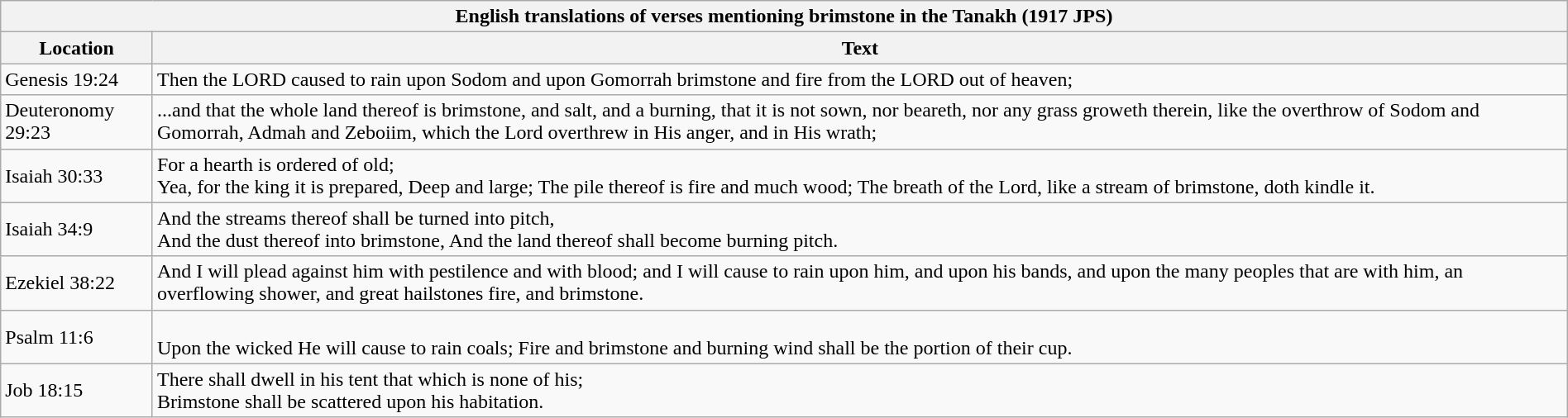<table class="wikitable mw-collapsible mw-collapsed" style="width:100%">
<tr>
<th colspan="2">English translations of verses mentioning brimstone in the Tanakh (1917 JPS)</th>
</tr>
<tr>
<th>Location</th>
<th>Text</th>
</tr>
<tr>
<td>Genesis 19:24</td>
<td>Then the LORD caused to rain upon Sodom and upon Gomorrah brimstone and fire from the LORD out of heaven;</td>
</tr>
<tr>
<td>Deuteronomy 29:23</td>
<td>...and that the whole land thereof is brimstone, and salt, and a burning, that it is not sown, nor beareth, nor any grass groweth therein, like the overthrow of Sodom and Gomorrah, Admah and Zeboiim, which the Lord overthrew in His anger, and in His wrath;</td>
</tr>
<tr>
<td>Isaiah 30:33</td>
<td>For a hearth is ordered of old;<br>Yea, for the king it is prepared,
Deep and large;
The pile thereof is fire and much wood;
The breath of the Lord, like a stream of brimstone, doth kindle it.</td>
</tr>
<tr>
<td>Isaiah 34:9</td>
<td>And the streams thereof shall be turned into pitch,<br>And the dust thereof into brimstone,
And the land thereof shall become burning pitch.</td>
</tr>
<tr>
<td>Ezekiel 38:22</td>
<td>And I will plead against him with pestilence and with blood; and I will cause to rain upon him, and upon his bands, and upon the many peoples that are with him, an overflowing shower, and great hailstones fire, and brimstone.</td>
</tr>
<tr>
<td>Psalm 11:6</td>
<td><br>Upon the wicked He will cause to rain coals;
Fire and brimstone and burning wind shall be the portion of their cup.</td>
</tr>
<tr>
<td>Job 18:15</td>
<td>There shall dwell in his tent that which is none of his;<br>Brimstone shall be scattered upon his habitation.</td>
</tr>
</table>
